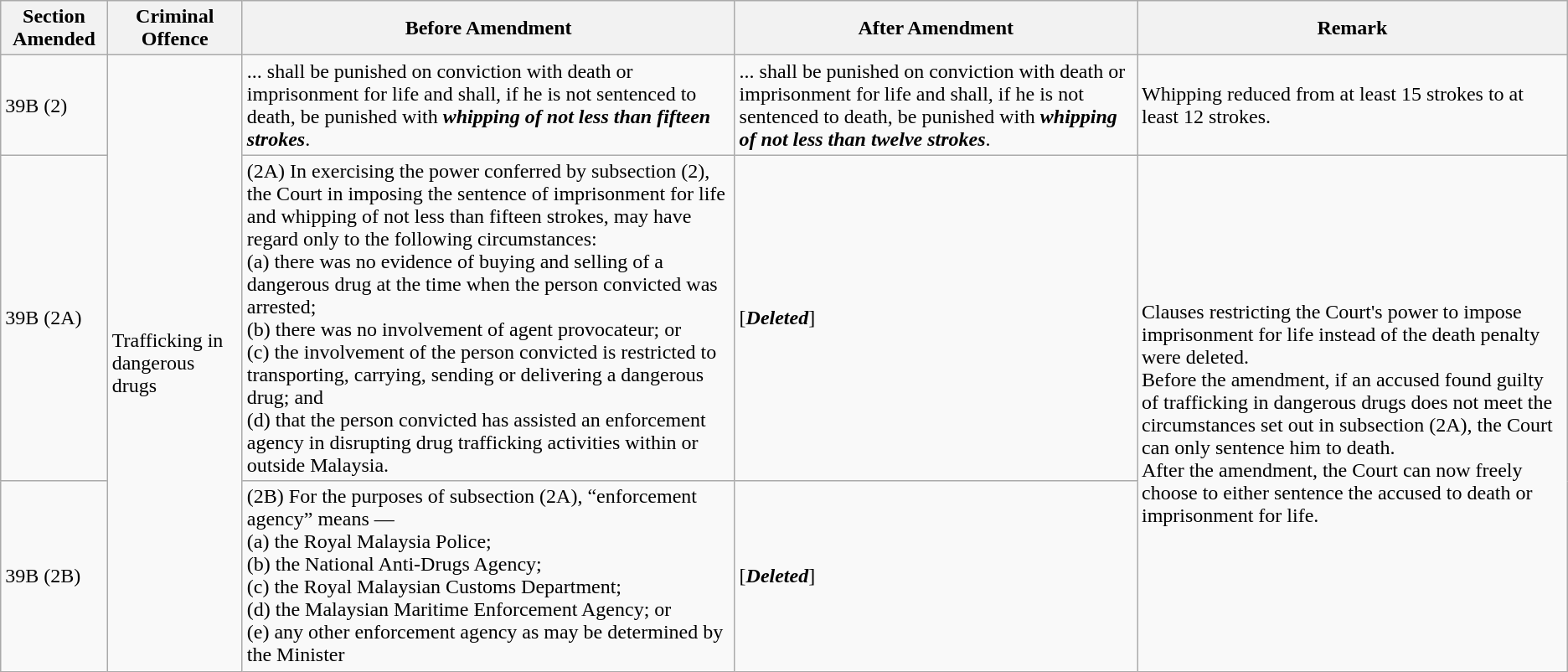<table class="wikitable">
<tr>
<th>Section Amended</th>
<th>Criminal Offence</th>
<th>Before Amendment</th>
<th>After Amendment</th>
<th>Remark</th>
</tr>
<tr>
<td>39B (2)</td>
<td rowspan="3">Trafficking in dangerous drugs</td>
<td>... shall be punished on conviction with death or imprisonment for life and shall, if he is not sentenced to death, be punished with <strong><em>whipping of not less than fifteen strokes</em></strong>.</td>
<td>... shall be punished on conviction with death or imprisonment for life and shall, if he is not sentenced to death, be punished with <strong><em>whipping of not less than twelve strokes</em></strong>.</td>
<td>Whipping reduced from at least 15 strokes to at least 12 strokes.</td>
</tr>
<tr>
<td>39B (2A)</td>
<td>(2A) In exercising the power conferred by subsection (2), the Court in imposing the sentence of imprisonment for life and whipping of not less than fifteen strokes, may have regard only to the following circumstances:<br>(a) there was no evidence of buying and selling of a dangerous drug at the time when the person convicted was arrested;<br>(b) there was no involvement of agent provocateur; or<br>(c) the involvement of the person convicted is restricted to transporting, carrying, sending or delivering a dangerous drug; and<br>(d) that the person convicted has assisted an enforcement agency in disrupting drug trafficking activities within or outside Malaysia.</td>
<td>[<strong><em>Deleted</em></strong>]</td>
<td rowspan="2">Clauses restricting the Court's power to impose imprisonment for life instead of the death penalty were deleted.<br>Before the amendment, if an accused found guilty of trafficking in dangerous drugs does not meet the circumstances set out in subsection (2A), the Court can only sentence him to death.<br>After the amendment, the Court can now freely choose to either sentence the accused to death or imprisonment for life.</td>
</tr>
<tr>
<td>39B (2B)</td>
<td>(2B) For the purposes of subsection (2A), “enforcement agency” means —<br>(a) the Royal Malaysia Police;<br>(b) the National Anti-Drugs Agency;<br>(c) the Royal Malaysian Customs Department;<br>(d) the Malaysian Maritime Enforcement Agency; or<br>(e) any other enforcement agency as may be determined by the Minister</td>
<td>[<strong><em>Deleted</em></strong>]</td>
</tr>
</table>
